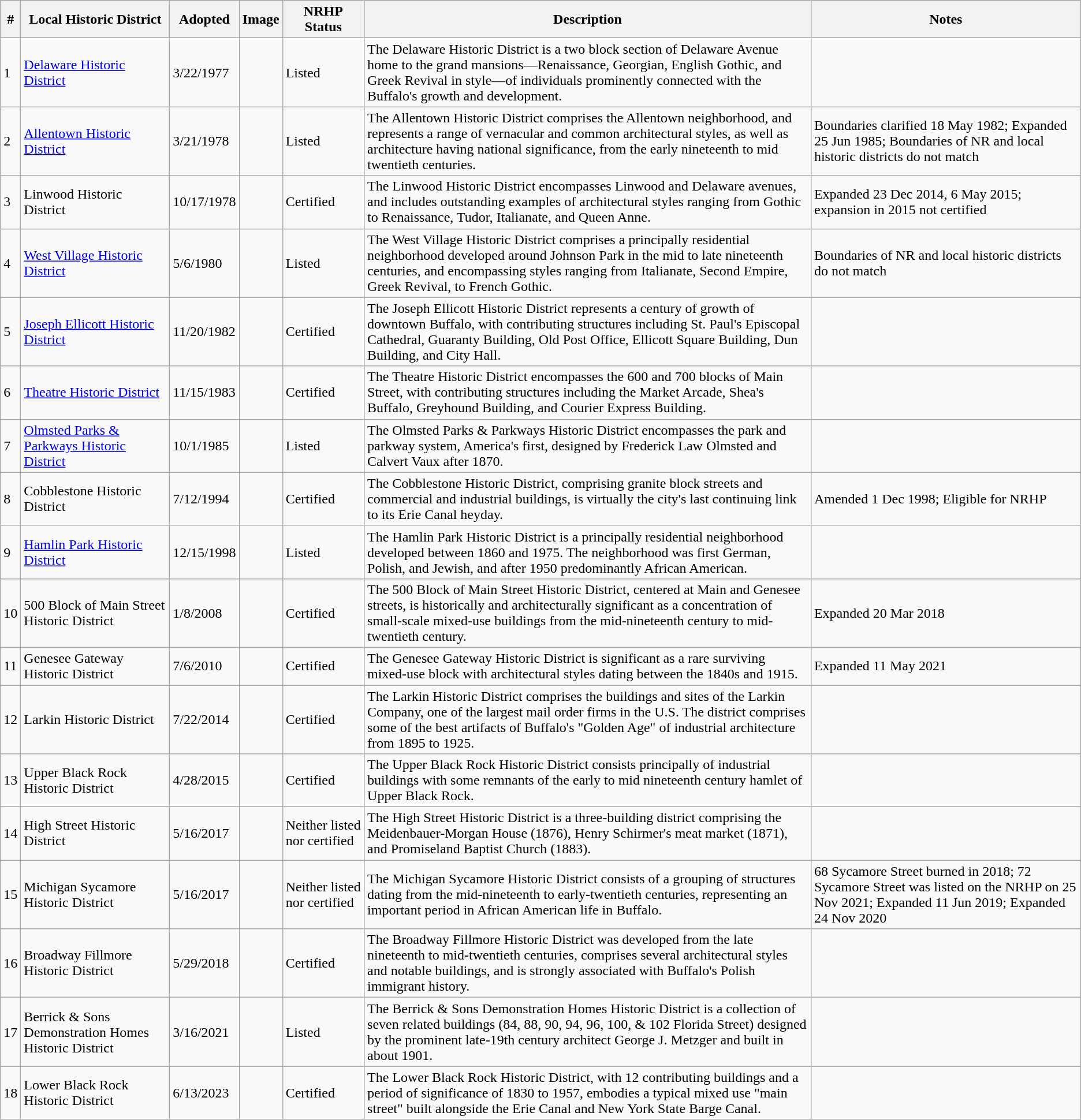<table class="wikitable sortable">
<tr>
<th>#</th>
<th>Local Historic District</th>
<th>Adopted</th>
<th>Image</th>
<th>NRHP Status</th>
<th>Description</th>
<th>Notes</th>
</tr>
<tr>
<td>1</td>
<td><a href='#'>Delaware Historic District</a></td>
<td>3/22/1977</td>
<td></td>
<td>Listed</td>
<td>The Delaware Historic District is a two block section of Delaware Avenue home to the grand mansions—Renaissance, Georgian, English Gothic, and Greek Revival in style—of individuals prominently connected with the Buffalo's growth and development.</td>
<td></td>
</tr>
<tr>
<td>2</td>
<td><a href='#'>Allentown Historic District</a></td>
<td>3/21/1978</td>
<td></td>
<td>Listed</td>
<td>The Allentown Historic District comprises the Allentown neighborhood, and represents a range of vernacular and common architectural styles, as well as architecture having national significance, from the early nineteenth to mid twentieth centuries.</td>
<td>Boundaries clarified 18 May 1982; Expanded 25 Jun 1985; Boundaries of NR and local historic districts do not match</td>
</tr>
<tr>
<td>3</td>
<td>Linwood Historic District</td>
<td>10/17/1978</td>
<td></td>
<td>Certified</td>
<td>The Linwood Historic District encompasses Linwood and Delaware avenues, and includes outstanding examples of architectural styles ranging from Gothic to Renaissance, Tudor, Italianate, and Queen Anne.</td>
<td>Expanded 23 Dec 2014, 6 May 2015; expansion in 2015 not certified</td>
</tr>
<tr>
<td>4</td>
<td><a href='#'>West Village Historic District</a></td>
<td>5/6/1980</td>
<td></td>
<td>Listed</td>
<td>The West Village Historic District comprises a principally residential neighborhood developed around Johnson Park in the mid to late nineteenth centuries, and encompassing styles ranging from Italianate, Second Empire, Greek Revival, to French Gothic.</td>
<td>Boundaries of NR and local historic districts do not match</td>
</tr>
<tr>
<td>5</td>
<td><a href='#'>Joseph Ellicott Historic District</a></td>
<td>11/20/1982</td>
<td></td>
<td>Certified</td>
<td>The Joseph Ellicott Historic District represents a century of growth of downtown Buffalo, with contributing structures including St. Paul's Episcopal Cathedral, Guaranty Building, Old Post Office, Ellicott Square Building, Dun Building, and City Hall.</td>
<td></td>
</tr>
<tr>
<td>6</td>
<td><a href='#'>Theatre Historic District</a></td>
<td>11/15/1983</td>
<td></td>
<td>Certified</td>
<td>The Theatre Historic District encompasses the 600 and 700 blocks of Main Street, with contributing structures including the Market Arcade, Shea's Buffalo, Greyhound Building, and Courier Express Building.</td>
<td></td>
</tr>
<tr>
<td>7</td>
<td><a href='#'>Olmsted Parks & Parkways Historic District</a></td>
<td>10/1/1985</td>
<td></td>
<td>Listed</td>
<td>The Olmsted Parks & Parkways Historic District encompasses the park and parkway system, America's first, designed by Frederick Law Olmsted and Calvert Vaux after 1870.</td>
<td></td>
</tr>
<tr>
<td>8</td>
<td>Cobblestone Historic District</td>
<td>7/12/1994</td>
<td></td>
<td>Certified</td>
<td>The Cobblestone Historic District, comprising granite block streets and commercial and industrial buildings, is virtually the city's last continuing link to its Erie Canal heyday.</td>
<td>Amended 1 Dec 1998; Eligible for NRHP</td>
</tr>
<tr>
<td>9</td>
<td><a href='#'>Hamlin Park Historic District</a></td>
<td>12/15/1998</td>
<td></td>
<td>Listed</td>
<td>The Hamlin Park Historic District is a principally residential neighborhood developed between 1860 and 1975. The neighborhood was first German, Polish, and Jewish, and after 1950 predominantly African American.</td>
<td></td>
</tr>
<tr>
<td>10</td>
<td>500 Block of Main Street Historic District</td>
<td>1/8/2008</td>
<td></td>
<td>Certified</td>
<td>The 500 Block of Main Street Historic District, centered at Main and Genesee streets, is historically and architecturally significant as a concentration of small-scale mixed-use buildings from the mid-nineteenth century to mid-twentieth century.</td>
<td>Expanded 20 Mar 2018</td>
</tr>
<tr>
<td>11</td>
<td>Genesee Gateway Historic District</td>
<td>7/6/2010</td>
<td></td>
<td>Certified</td>
<td>The Genesee Gateway Historic District is significant as a rare surviving mixed-use block with architectural styles dating between the 1840s and 1915.</td>
<td>Expanded 11 May 2021</td>
</tr>
<tr>
<td>12</td>
<td>Larkin Historic District</td>
<td>7/22/2014</td>
<td></td>
<td>Certified</td>
<td>The Larkin Historic District comprises the buildings and sites of the Larkin Company, one of the largest mail order firms in the U.S. The district comprises some of the best artifacts of Buffalo's "Golden Age" of industrial architecture from 1895 to 1925.</td>
<td></td>
</tr>
<tr>
<td>13</td>
<td>Upper Black Rock Historic District</td>
<td>4/28/2015</td>
<td></td>
<td>Certified</td>
<td>The Upper Black Rock Historic District consists principally of industrial buildings with some remnants of the early to mid nineteenth century hamlet of Upper Black Rock.</td>
<td></td>
</tr>
<tr>
<td>14</td>
<td>High Street Historic District</td>
<td>5/16/2017</td>
<td></td>
<td>Neither listed nor certified</td>
<td>The High Street Historic District is a three-building district comprising the Meidenbauer-Morgan House (1876), Henry Schirmer's meat market (1871), and Promiseland Baptist Church (1883).</td>
<td></td>
</tr>
<tr>
<td>15</td>
<td>Michigan Sycamore Historic District</td>
<td>5/16/2017</td>
<td></td>
<td>Neither listed nor certified</td>
<td>The Michigan Sycamore Historic District consists of a grouping of structures dating from the mid-nineteenth to early-twentieth centuries, representing an important period in African American life in Buffalo.</td>
<td>68 Sycamore Street burned in 2018; 72 Sycamore Street was listed on the NRHP on 25 Nov 2021; Expanded 11 Jun 2019; Expanded 24 Nov 2020</td>
</tr>
<tr>
<td>16</td>
<td>Broadway Fillmore Historic District</td>
<td>5/29/2018</td>
<td></td>
<td>Certified</td>
<td>The Broadway Fillmore Historic District was developed from the late nineteenth to mid-twentieth centuries, comprises several architectural styles and notable buildings, and is strongly associated with Buffalo's Polish immigrant history.</td>
<td></td>
</tr>
<tr>
<td>17</td>
<td>Berrick & Sons Demonstration Homes Historic District</td>
<td>3/16/2021</td>
<td></td>
<td>Listed</td>
<td>The Berrick & Sons Demonstration Homes Historic District is a collection of seven related buildings (84, 88, 90, 94, 96, 100, & 102 Florida Street) designed by the prominent late-19th century architect George J. Metzger and built in about 1901.</td>
<td></td>
</tr>
<tr>
<td>18</td>
<td>Lower Black Rock Historic District</td>
<td>6/13/2023</td>
<td></td>
<td>Certified</td>
<td>The Lower Black Rock Historic District, with 12 contributing buildings and a period of significance of 1830 to 1957, embodies a typical mixed use "main street" built alongside the Erie Canal and New York State Barge Canal.</td>
<td></td>
</tr>
</table>
